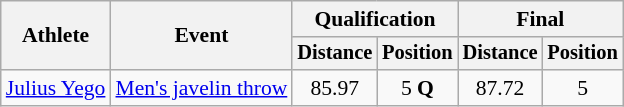<table class=wikitable style="font-size:90%">
<tr>
<th rowspan="2">Athlete</th>
<th rowspan="2">Event</th>
<th colspan="2">Qualification</th>
<th colspan="2">Final</th>
</tr>
<tr style="font-size:95%">
<th>Distance</th>
<th>Position</th>
<th>Distance</th>
<th>Position</th>
</tr>
<tr align=center>
<td align=left><a href='#'>Julius Yego</a></td>
<td align=left><a href='#'>Men's javelin throw</a></td>
<td>85.97 <strong></strong></td>
<td>5 <strong>Q</strong></td>
<td>87.72<br><strong></strong></td>
<td>5</td>
</tr>
</table>
